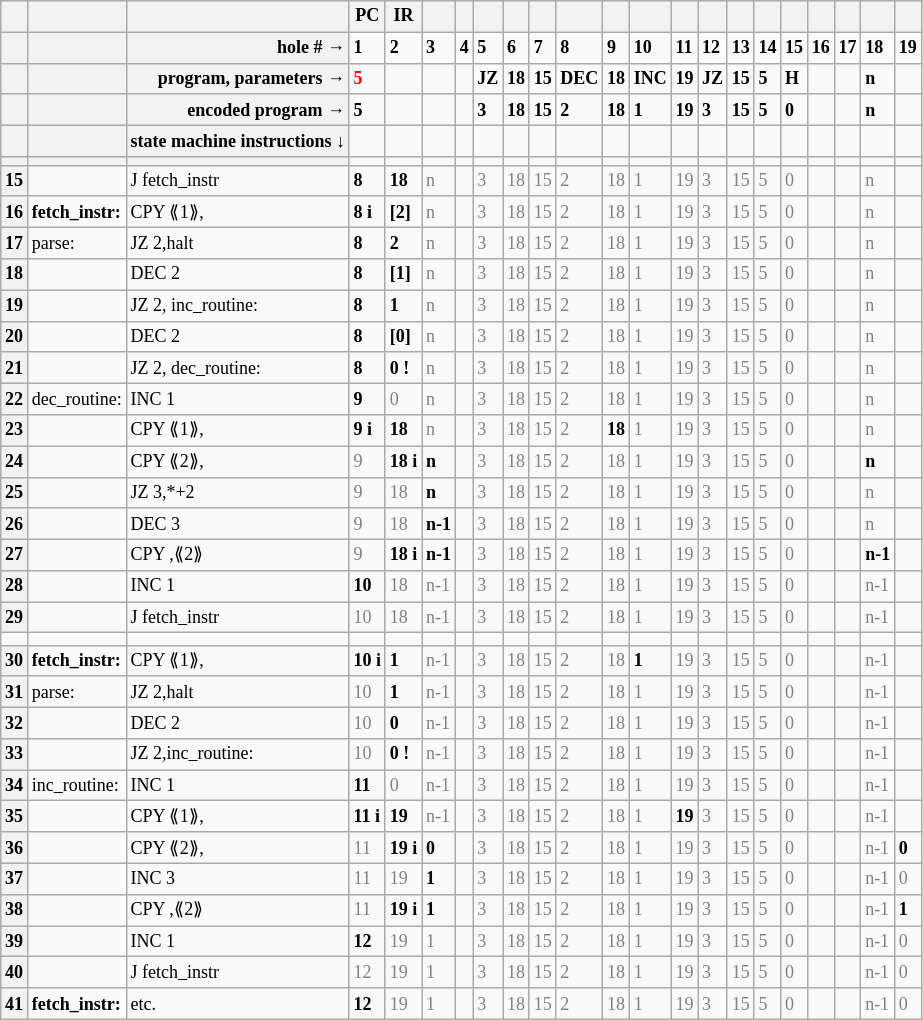<table class="wikitable">
<tr style="font-size:9pt">
<th></th>
<th></th>
<th></th>
<th style="font-weight:bold">PC</th>
<th style="font-weight:bold">IR</th>
<th></th>
<th></th>
<th></th>
<th></th>
<th></th>
<th></th>
<th></th>
<th></th>
<th></th>
<th></th>
<th></th>
<th></th>
<th></th>
<th></th>
<th></th>
<th></th>
<th></th>
</tr>
<tr style="font-size:9pt">
<th></th>
<th></th>
<th style="text-align:right">hole # →</th>
<td style="font-weight:bold">1</td>
<td style="font-weight:bold">2</td>
<td style="font-weight:bold">3</td>
<td style="font-weight:bold">4</td>
<td style="font-weight:bold">5</td>
<td style="font-weight:bold">6</td>
<td style="font-weight:bold">7</td>
<td style="font-weight:bold">8</td>
<td style="font-weight:bold">9</td>
<td style="font-weight:bold">10</td>
<td style="font-weight:bold">11</td>
<td style="font-weight:bold">12</td>
<td style="font-weight:bold">13</td>
<td style="font-weight:bold">14</td>
<td style="font-weight:bold">15</td>
<td style="font-weight:bold">16</td>
<td style="font-weight:bold">17</td>
<td style="font-weight:bold">18</td>
<td style="font-weight:bold">19</td>
</tr>
<tr style="font-size:9pt">
<th></th>
<th></th>
<th style="text-align:right">program, parameters →</th>
<td style="font-weight:bold;color:#FF0000">5</td>
<td style="font-weight:bold"></td>
<td style="font-weight:bold"></td>
<td style="font-weight:bold"></td>
<td style="font-weight:bold">JZ</td>
<td style="font-weight:bold">18</td>
<td style="font-weight:bold">15</td>
<td style="font-weight:bold">DEC</td>
<td style="font-weight:bold">18</td>
<td style="font-weight:bold">INC</td>
<td style="font-weight:bold">19</td>
<td style="font-weight:bold">JZ</td>
<td style="font-weight:bold">15</td>
<td style="font-weight:bold">5</td>
<td style="font-weight:bold">H</td>
<td style="font-weight:bold"></td>
<td style="font-weight:bold"></td>
<td style="font-weight:bold">n</td>
<td style="font-weight:bold"></td>
</tr>
<tr style="font-size:9pt">
<th></th>
<th></th>
<th style="text-align:right">encoded program →</th>
<td style="font-weight:bold">5</td>
<td style="font-weight:bold"></td>
<td style="font-weight:bold"></td>
<td style="font-weight:bold"></td>
<td style="font-weight:bold">3</td>
<td style="font-weight:bold">18</td>
<td style="font-weight:bold">15</td>
<td style="font-weight:bold">2</td>
<td style="font-weight:bold">18</td>
<td style="font-weight:bold">1</td>
<td style="font-weight:bold">19</td>
<td style="font-weight:bold">3</td>
<td style="font-weight:bold">15</td>
<td style="font-weight:bold">5</td>
<td style="font-weight:bold">0</td>
<td style="font-weight:bold"></td>
<td style="font-weight:bold"></td>
<td style="font-weight:bold">n</td>
<td style="font-weight:bold"></td>
</tr>
<tr style="font-size:9pt">
<th></th>
<th></th>
<th>state machine instructions ↓</th>
<td style="font-weight:bold"></td>
<td style="font-weight:bold"></td>
<td style="font-weight:bold"></td>
<td style="font-weight:bold"></td>
<td style="font-weight:bold"></td>
<td style="font-weight:bold"></td>
<td style="font-weight:bold"></td>
<td style="font-weight:bold"></td>
<td style="font-weight:bold"></td>
<td style="font-weight:bold"></td>
<td style="font-weight:bold"></td>
<td style="font-weight:bold"></td>
<td style="font-weight:bold"></td>
<td style="font-weight:bold"></td>
<td style="font-weight:bold"></td>
<td style="font-weight:bold"></td>
<td style="font-weight:bold"></td>
<td style="font-weight:bold"></td>
<td style="font-weight:bold"></td>
</tr>
<tr style="font-size:9pt">
<th></th>
<th></th>
<th></th>
<td style="font-weight:bold"></td>
<td style="font-weight:bold"></td>
<td style="font-weight:bold"></td>
<td style="font-weight:bold"></td>
<td style="font-weight:bold"></td>
<td style="font-weight:bold"></td>
<td style="font-weight:bold"></td>
<td style="font-weight:bold"></td>
<td style="font-weight:bold"></td>
<td style="font-weight:bold"></td>
<td style="font-weight:bold"></td>
<td style="font-weight:bold"></td>
<td style="font-weight:bold"></td>
<td style="font-weight:bold"></td>
<td style="font-weight:bold"></td>
<td style="font-weight:bold"></td>
<td style="font-weight:bold"></td>
<td style="font-weight:bold"></td>
<td style="font-weight:bold"></td>
</tr>
<tr style="font-size:9pt">
<th>15</th>
<td></td>
<td>J   fetch_instr</td>
<td style="font-weight:bold">8</td>
<td style="font-weight:bold">18</td>
<td style="color:#808080">n</td>
<td style="font-weight:bold"></td>
<td style="color:#808080">3</td>
<td style="color:#808080">18</td>
<td style="color:#808080">15</td>
<td style="color:#808080">2</td>
<td style="color:#808080">18</td>
<td style="color:#808080">1</td>
<td style="color:#808080">19</td>
<td style="color:#808080">3</td>
<td style="color:#808080">15</td>
<td style="color:#808080">5</td>
<td style="color:#808080">0</td>
<td style="color:#808080"></td>
<td style="color:#808080"></td>
<td style="color:#808080">n</td>
<td></td>
</tr>
<tr style="font-size:9pt">
<th>16</th>
<td style="font-weight:bold">fetch_instr:</td>
<td>CPY ⟪1⟫,</td>
<td style="font-weight:bold">8 i</td>
<td style="font-weight:bold">[2]</td>
<td style="color:#808080">n</td>
<td style="font-weight:bold"></td>
<td style="color:#808080">3</td>
<td style="color:#808080">18</td>
<td style="color:#808080">15</td>
<td style="color:#808080">2</td>
<td style="color:#808080">18</td>
<td style="color:#808080">1</td>
<td style="color:#808080">19</td>
<td style="color:#808080">3</td>
<td style="color:#808080">15</td>
<td style="color:#808080">5</td>
<td style="color:#808080">0</td>
<td style="color:#808080"></td>
<td style="color:#808080"></td>
<td style="color:#808080">n</td>
<td></td>
</tr>
<tr style="font-size:9pt">
<th>17</th>
<td>parse:</td>
<td>JZ 2,halt</td>
<td style="font-weight:bold">8</td>
<td style="font-weight:bold">2</td>
<td style="color:#808080">n</td>
<td style="font-weight:bold"></td>
<td style="color:#808080">3</td>
<td style="color:#808080">18</td>
<td style="color:#808080">15</td>
<td style="color:#808080">2</td>
<td style="color:#808080">18</td>
<td style="color:#808080">1</td>
<td style="color:#808080">19</td>
<td style="color:#808080">3</td>
<td style="color:#808080">15</td>
<td style="color:#808080">5</td>
<td style="color:#808080">0</td>
<td style="color:#808080"></td>
<td style="color:#808080"></td>
<td style="color:#808080">n</td>
<td></td>
</tr>
<tr style="font-size:9pt">
<th>18</th>
<td></td>
<td>DEC 2</td>
<td style="font-weight:bold">8</td>
<td style="font-weight:bold">[1]</td>
<td style="color:#808080">n</td>
<td style="font-weight:bold"></td>
<td style="color:#808080">3</td>
<td style="color:#808080">18</td>
<td style="color:#808080">15</td>
<td style="color:#808080">2</td>
<td style="color:#808080">18</td>
<td style="color:#808080">1</td>
<td style="color:#808080">19</td>
<td style="color:#808080">3</td>
<td style="color:#808080">15</td>
<td style="color:#808080">5</td>
<td style="color:#808080">0</td>
<td style="color:#808080"></td>
<td style="color:#808080"></td>
<td style="color:#808080">n</td>
<td></td>
</tr>
<tr style="font-size:9pt">
<th>19</th>
<td></td>
<td>JZ 2, inc_routine:</td>
<td style="font-weight:bold">8</td>
<td style="font-weight:bold">1</td>
<td style="color:#808080">n</td>
<td style="font-weight:bold"></td>
<td style="color:#808080">3</td>
<td style="color:#808080">18</td>
<td style="color:#808080">15</td>
<td style="color:#808080">2</td>
<td style="color:#808080">18</td>
<td style="color:#808080">1</td>
<td style="color:#808080">19</td>
<td style="color:#808080">3</td>
<td style="color:#808080">15</td>
<td style="color:#808080">5</td>
<td style="color:#808080">0</td>
<td style="color:#808080"></td>
<td style="color:#808080"></td>
<td style="color:#808080">n</td>
<td></td>
</tr>
<tr style="font-size:9pt">
<th>20</th>
<td></td>
<td>DEC 2</td>
<td style="font-weight:bold">8</td>
<td style="font-weight:bold">[0]</td>
<td style="color:#808080">n</td>
<td style="font-weight:bold"></td>
<td style="color:#808080">3</td>
<td style="color:#808080">18</td>
<td style="color:#808080">15</td>
<td style="color:#808080">2</td>
<td style="color:#808080">18</td>
<td style="color:#808080">1</td>
<td style="color:#808080">19</td>
<td style="color:#808080">3</td>
<td style="color:#808080">15</td>
<td style="color:#808080">5</td>
<td style="color:#808080">0</td>
<td style="color:#808080"></td>
<td style="color:#808080"></td>
<td style="color:#808080">n</td>
<td></td>
</tr>
<tr style="font-size:9pt">
<th>21</th>
<td></td>
<td>JZ 2, dec_routine:</td>
<td style="font-weight:bold">8</td>
<td style="font-weight:bold">0 !</td>
<td style="color:#808080">n</td>
<td></td>
<td style="color:#808080">3</td>
<td style="color:#808080">18</td>
<td style="color:#808080">15</td>
<td style="color:#808080">2</td>
<td style="color:#808080">18</td>
<td style="color:#808080">1</td>
<td style="color:#808080">19</td>
<td style="color:#808080">3</td>
<td style="color:#808080">15</td>
<td style="color:#808080">5</td>
<td style="color:#808080">0</td>
<td style="color:#808080"></td>
<td style="color:#808080"></td>
<td style="color:#808080">n</td>
<td></td>
</tr>
<tr style="font-size:9pt">
<th>22</th>
<td>dec_routine:</td>
<td>INC 1</td>
<td style="font-weight:bold">9</td>
<td style="color:#808080">0</td>
<td style="color:#808080">n</td>
<td></td>
<td style="color:#808080">3</td>
<td style="color:#808080">18</td>
<td style="color:#808080">15</td>
<td style="color:#808080">2</td>
<td style="color:#808080">18</td>
<td style="color:#808080">1</td>
<td style="color:#808080">19</td>
<td style="color:#808080">3</td>
<td style="color:#808080">15</td>
<td style="color:#808080">5</td>
<td style="color:#808080">0</td>
<td style="color:#808080"></td>
<td style="color:#808080"></td>
<td style="color:#808080">n</td>
<td></td>
</tr>
<tr style="font-size:9pt">
<th>23</th>
<td></td>
<td>CPY ⟪1⟫,</td>
<td style="font-weight:bold">9 i</td>
<td style="font-weight:bold">18</td>
<td style="color:#808080">n</td>
<td></td>
<td style="color:#808080">3</td>
<td style="color:#808080">18</td>
<td style="color:#808080">15</td>
<td style="color:#808080">2</td>
<td style="font-weight:bold">18</td>
<td style="color:#808080">1</td>
<td style="color:#808080">19</td>
<td style="color:#808080">3</td>
<td style="color:#808080">15</td>
<td style="color:#808080">5</td>
<td style="color:#808080">0</td>
<td style="color:#808080"></td>
<td style="color:#808080"></td>
<td style="color:#808080">n</td>
<td></td>
</tr>
<tr style="font-size:9pt">
<th>24</th>
<td></td>
<td>CPY ⟪2⟫,</td>
<td style="color:#808080">9</td>
<td style="font-weight:bold">18 i</td>
<td style="font-weight:bold">n</td>
<td></td>
<td style="color:#808080">3</td>
<td style="color:#808080">18</td>
<td style="color:#808080">15</td>
<td style="color:#808080">2</td>
<td style="color:#808080">18</td>
<td style="color:#808080">1</td>
<td style="color:#808080">19</td>
<td style="color:#808080">3</td>
<td style="color:#808080">15</td>
<td style="color:#808080">5</td>
<td style="color:#808080">0</td>
<td></td>
<td></td>
<td style="font-weight:bold">n</td>
<td></td>
</tr>
<tr style="font-size:9pt">
<th>25</th>
<td></td>
<td>JZ 3,*+2</td>
<td style="color:#808080">9</td>
<td style="color:#808080">18</td>
<td style="font-weight:bold">n</td>
<td></td>
<td style="color:#808080">3</td>
<td style="color:#808080">18</td>
<td style="color:#808080">15</td>
<td style="color:#808080">2</td>
<td style="color:#808080">18</td>
<td style="color:#808080">1</td>
<td style="color:#808080">19</td>
<td style="color:#808080">3</td>
<td style="color:#808080">15</td>
<td style="color:#808080">5</td>
<td style="color:#808080">0</td>
<td></td>
<td></td>
<td style="color:#808080">n</td>
<td></td>
</tr>
<tr style="font-size:9pt">
<th>26</th>
<td></td>
<td>DEC 3</td>
<td style="color:#808080">9</td>
<td style="color:#808080">18</td>
<td style="font-weight:bold">n-1</td>
<td></td>
<td style="color:#808080">3</td>
<td style="color:#808080">18</td>
<td style="color:#808080">15</td>
<td style="color:#808080">2</td>
<td style="color:#808080">18</td>
<td style="color:#808080">1</td>
<td style="color:#808080">19</td>
<td style="color:#808080">3</td>
<td style="color:#808080">15</td>
<td style="color:#808080">5</td>
<td style="color:#808080">0</td>
<td></td>
<td></td>
<td style="color:#808080">n</td>
<td></td>
</tr>
<tr style="font-size:9pt">
<th>27</th>
<td></td>
<td>CPY ,⟪2⟫</td>
<td style="color:#808080">9</td>
<td style="font-weight:bold">18 i</td>
<td style="font-weight:bold">n-1</td>
<td></td>
<td style="color:#808080">3</td>
<td style="color:#808080">18</td>
<td style="color:#808080">15</td>
<td style="color:#808080">2</td>
<td style="color:#808080">18</td>
<td style="color:#808080">1</td>
<td style="color:#808080">19</td>
<td style="color:#808080">3</td>
<td style="color:#808080">15</td>
<td style="color:#808080">5</td>
<td style="color:#808080">0</td>
<td></td>
<td></td>
<td style="font-weight:bold">n-1</td>
<td></td>
</tr>
<tr style="font-size:9pt">
<th>28</th>
<td></td>
<td>INC 1</td>
<td style="font-weight:bold">10</td>
<td style="color:#808080">18</td>
<td style="color:#808080">n-1</td>
<td></td>
<td style="color:#808080">3</td>
<td style="color:#808080">18</td>
<td style="color:#808080">15</td>
<td style="color:#808080">2</td>
<td style="color:#808080">18</td>
<td style="color:#808080">1</td>
<td style="color:#808080">19</td>
<td style="color:#808080">3</td>
<td style="color:#808080">15</td>
<td style="color:#808080">5</td>
<td style="color:#808080">0</td>
<td></td>
<td></td>
<td style="color:#808080">n-1</td>
<td></td>
</tr>
<tr style="font-size:9pt">
<th>29</th>
<td></td>
<td>J   fetch_instr</td>
<td style="color:#808080">10</td>
<td style="color:#808080">18</td>
<td style="color:#808080">n-1</td>
<td></td>
<td style="color:#808080">3</td>
<td style="color:#808080">18</td>
<td style="color:#808080">15</td>
<td style="color:#808080">2</td>
<td style="color:#808080">18</td>
<td style="color:#808080">1</td>
<td style="color:#808080">19</td>
<td style="color:#808080">3</td>
<td style="color:#808080">15</td>
<td style="color:#808080">5</td>
<td style="color:#808080">0</td>
<td></td>
<td></td>
<td style="color:#808080">n-1</td>
<td></td>
</tr>
<tr style="font-size:9pt">
<td Height="2.4"></td>
<td></td>
<td></td>
<td style="color:#808080"></td>
<td style="color:#808080"></td>
<td style="color:#808080"></td>
<td></td>
<td style="color:#808080"></td>
<td style="color:#808080"></td>
<td style="color:#808080"></td>
<td style="color:#808080"></td>
<td style="color:#808080"></td>
<td style="color:#808080"></td>
<td style="color:#808080"></td>
<td style="color:#808080"></td>
<td style="color:#808080"></td>
<td style="color:#808080"></td>
<td style="color:#808080"></td>
<td></td>
<td></td>
<td style="color:#808080"></td>
<td></td>
</tr>
<tr style="font-size:9pt">
<th>30</th>
<td style="font-weight:bold">fetch_instr:</td>
<td>CPY ⟪1⟫,</td>
<td style="font-weight:bold">10 i</td>
<td style="font-weight:bold">1</td>
<td style="color:#808080">n-1</td>
<td></td>
<td style="color:#808080">3</td>
<td style="color:#808080">18</td>
<td style="color:#808080">15</td>
<td style="color:#808080">2</td>
<td style="color:#808080">18</td>
<td style="font-weight:bold">1</td>
<td style="color:#808080">19</td>
<td style="color:#808080">3</td>
<td style="color:#808080">15</td>
<td style="color:#808080">5</td>
<td style="color:#808080">0</td>
<td></td>
<td></td>
<td style="color:#808080">n-1</td>
<td></td>
</tr>
<tr style="font-size:9pt">
<th>31</th>
<td>parse:</td>
<td>JZ 2,halt</td>
<td style="color:#808080">10</td>
<td style="font-weight:bold">1</td>
<td style="color:#808080">n-1</td>
<td></td>
<td style="color:#808080">3</td>
<td style="color:#808080">18</td>
<td style="color:#808080">15</td>
<td style="color:#808080">2</td>
<td style="color:#808080">18</td>
<td style="color:#808080">1</td>
<td style="color:#808080">19</td>
<td style="color:#808080">3</td>
<td style="color:#808080">15</td>
<td style="color:#808080">5</td>
<td style="color:#808080">0</td>
<td></td>
<td></td>
<td style="color:#808080">n-1</td>
<td></td>
</tr>
<tr style="font-size:9pt">
<th>32</th>
<td></td>
<td>DEC 2</td>
<td style="color:#808080">10</td>
<td style="font-weight:bold">0</td>
<td style="color:#808080">n-1</td>
<td></td>
<td style="color:#808080">3</td>
<td style="color:#808080">18</td>
<td style="color:#808080">15</td>
<td style="color:#808080">2</td>
<td style="color:#808080">18</td>
<td style="color:#808080">1</td>
<td style="color:#808080">19</td>
<td style="color:#808080">3</td>
<td style="color:#808080">15</td>
<td style="color:#808080">5</td>
<td style="color:#808080">0</td>
<td></td>
<td></td>
<td style="color:#808080">n-1</td>
<td></td>
</tr>
<tr style="font-size:9pt">
<th>33</th>
<td></td>
<td>JZ 2,inc_routine:</td>
<td style="color:#808080">10</td>
<td style="font-weight:bold">0 !</td>
<td style="color:#808080">n-1</td>
<td></td>
<td style="color:#808080">3</td>
<td style="color:#808080">18</td>
<td style="color:#808080">15</td>
<td style="color:#808080">2</td>
<td style="color:#808080">18</td>
<td style="color:#808080">1</td>
<td style="color:#808080">19</td>
<td style="color:#808080">3</td>
<td style="color:#808080">15</td>
<td style="color:#808080">5</td>
<td style="color:#808080">0</td>
<td></td>
<td></td>
<td style="color:#808080">n-1</td>
<td></td>
</tr>
<tr style="font-size:9pt">
<th>34</th>
<td>inc_routine:</td>
<td>INC 1</td>
<td style="font-weight:bold">11</td>
<td style="color:#808080">0</td>
<td style="color:#808080">n-1</td>
<td></td>
<td style="color:#808080">3</td>
<td style="color:#808080">18</td>
<td style="color:#808080">15</td>
<td style="color:#808080">2</td>
<td style="color:#808080">18</td>
<td style="color:#808080">1</td>
<td style="color:#808080">19</td>
<td style="color:#808080">3</td>
<td style="color:#808080">15</td>
<td style="color:#808080">5</td>
<td style="color:#808080">0</td>
<td></td>
<td></td>
<td style="color:#808080">n-1</td>
<td></td>
</tr>
<tr style="font-size:9pt">
<th>35</th>
<td></td>
<td>CPY ⟪1⟫,</td>
<td style="font-weight:bold">11 i</td>
<td style="font-weight:bold">19</td>
<td style="color:#808080">n-1</td>
<td></td>
<td style="color:#808080">3</td>
<td style="color:#808080">18</td>
<td style="color:#808080">15</td>
<td style="color:#808080">2</td>
<td style="color:#808080">18</td>
<td style="color:#808080">1</td>
<td style="font-weight:bold">19</td>
<td style="color:#808080">3</td>
<td style="color:#808080">15</td>
<td style="color:#808080">5</td>
<td style="color:#808080">0</td>
<td></td>
<td></td>
<td style="color:#808080">n-1</td>
<td></td>
</tr>
<tr style="font-size:9pt">
<th>36</th>
<td></td>
<td>CPY ⟪2⟫,</td>
<td style="color:#808080">11</td>
<td style="font-weight:bold">19 i</td>
<td style="font-weight:bold">0</td>
<td></td>
<td style="color:#808080">3</td>
<td style="color:#808080">18</td>
<td style="color:#808080">15</td>
<td style="color:#808080">2</td>
<td style="color:#808080">18</td>
<td style="color:#808080">1</td>
<td style="color:#808080">19</td>
<td style="color:#808080">3</td>
<td style="color:#808080">15</td>
<td style="color:#808080">5</td>
<td style="color:#808080">0</td>
<td></td>
<td></td>
<td style="color:#808080">n-1</td>
<td style="font-weight:bold">0</td>
</tr>
<tr style="font-size:9pt">
<th>37</th>
<td></td>
<td>INC 3</td>
<td style="color:#808080">11</td>
<td style="color:#808080">19</td>
<td style="font-weight:bold">1</td>
<td></td>
<td style="color:#808080">3</td>
<td style="color:#808080">18</td>
<td style="color:#808080">15</td>
<td style="color:#808080">2</td>
<td style="color:#808080">18</td>
<td style="color:#808080">1</td>
<td style="color:#808080">19</td>
<td style="color:#808080">3</td>
<td style="color:#808080">15</td>
<td style="color:#808080">5</td>
<td style="color:#808080">0</td>
<td></td>
<td></td>
<td style="color:#808080">n-1</td>
<td style="color:#808080">0</td>
</tr>
<tr style="font-size:9pt">
<th>38</th>
<td></td>
<td>CPY ,⟪2⟫</td>
<td style="color:#808080">11</td>
<td style="font-weight:bold">19 i</td>
<td style="font-weight:bold">1</td>
<td></td>
<td style="color:#808080">3</td>
<td style="color:#808080">18</td>
<td style="color:#808080">15</td>
<td style="color:#808080">2</td>
<td style="color:#808080">18</td>
<td style="color:#808080">1</td>
<td style="color:#808080">19</td>
<td style="color:#808080">3</td>
<td style="color:#808080">15</td>
<td style="color:#808080">5</td>
<td style="color:#808080">0</td>
<td></td>
<td></td>
<td style="color:#808080">n-1</td>
<td style="font-weight:bold">1</td>
</tr>
<tr style="font-size:9pt">
<th>39</th>
<td></td>
<td>INC 1</td>
<td style="font-weight:bold">12</td>
<td style="color:#808080">19</td>
<td style="color:#808080">1</td>
<td></td>
<td style="color:#808080">3</td>
<td style="color:#808080">18</td>
<td style="color:#808080">15</td>
<td style="color:#808080">2</td>
<td style="color:#808080">18</td>
<td style="color:#808080">1</td>
<td style="color:#808080">19</td>
<td style="color:#808080">3</td>
<td style="color:#808080">15</td>
<td style="color:#808080">5</td>
<td style="color:#808080">0</td>
<td></td>
<td></td>
<td style="color:#808080">n-1</td>
<td style="color:#808080">0</td>
</tr>
<tr style="font-size:9pt">
<th>40</th>
<td></td>
<td>J   fetch_instr</td>
<td style="color:#808080">12</td>
<td style="color:#808080">19</td>
<td style="color:#808080">1</td>
<td></td>
<td style="color:#808080">3</td>
<td style="color:#808080">18</td>
<td style="color:#808080">15</td>
<td style="color:#808080">2</td>
<td style="color:#808080">18</td>
<td style="color:#808080">1</td>
<td style="color:#808080">19</td>
<td style="color:#808080">3</td>
<td style="color:#808080">15</td>
<td style="color:#808080">5</td>
<td style="color:#808080">0</td>
<td></td>
<td></td>
<td style="color:#808080">n-1</td>
<td style="color:#808080">0</td>
</tr>
<tr style="font-size:9pt">
<th>41</th>
<td style="font-weight:bold">fetch_instr:</td>
<td>etc.</td>
<td style="font-weight:bold">12</td>
<td style="color:#808080">19</td>
<td style="color:#808080">1</td>
<td></td>
<td style="color:#808080">3</td>
<td style="color:#808080">18</td>
<td style="color:#808080">15</td>
<td style="color:#808080">2</td>
<td style="color:#808080">18</td>
<td style="color:#808080">1</td>
<td style="color:#808080">19</td>
<td style="color:#808080">3</td>
<td style="color:#808080">15</td>
<td style="color:#808080">5</td>
<td style="color:#808080">0</td>
<td></td>
<td></td>
<td style="color:#808080">n-1</td>
<td style="color:#808080">0</td>
</tr>
</table>
